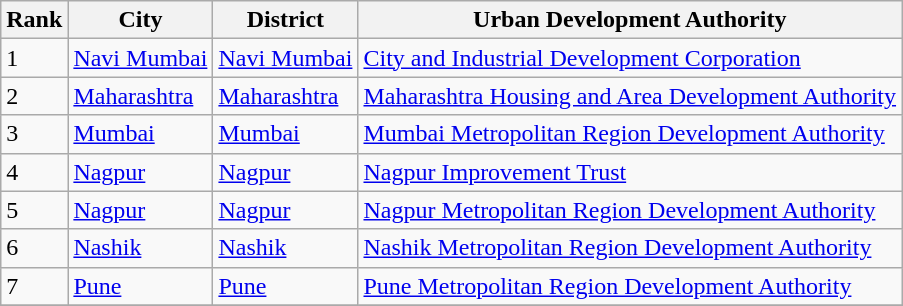<table class="wikitable sortable">
<tr>
<th>Rank</th>
<th>City</th>
<th>District</th>
<th>Urban Development Authority</th>
</tr>
<tr>
<td>1</td>
<td><a href='#'>Navi Mumbai</a></td>
<td><a href='#'>Navi Mumbai</a></td>
<td><a href='#'>City and Industrial Development Corporation</a></td>
</tr>
<tr>
<td>2</td>
<td><a href='#'>Maharashtra</a></td>
<td><a href='#'>Maharashtra</a></td>
<td><a href='#'>Maharashtra Housing and Area Development Authority</a></td>
</tr>
<tr>
<td>3</td>
<td><a href='#'>Mumbai</a></td>
<td><a href='#'>Mumbai</a></td>
<td><a href='#'>Mumbai Metropolitan Region Development Authority</a></td>
</tr>
<tr>
<td>4</td>
<td><a href='#'>Nagpur</a></td>
<td><a href='#'>Nagpur</a></td>
<td><a href='#'>Nagpur Improvement Trust</a></td>
</tr>
<tr>
<td>5</td>
<td><a href='#'>Nagpur</a></td>
<td><a href='#'>Nagpur</a></td>
<td><a href='#'>Nagpur Metropolitan Region Development Authority</a></td>
</tr>
<tr>
<td>6</td>
<td><a href='#'>Nashik</a></td>
<td><a href='#'>Nashik</a></td>
<td><a href='#'>Nashik Metropolitan Region Development Authority</a></td>
</tr>
<tr>
<td>7</td>
<td><a href='#'>Pune</a></td>
<td><a href='#'>Pune</a></td>
<td><a href='#'>Pune Metropolitan Region Development Authority</a></td>
</tr>
<tr>
</tr>
</table>
